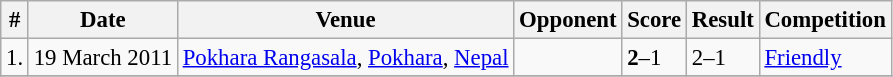<table class="wikitable" style="font-size:95%;">
<tr>
<th>#</th>
<th>Date</th>
<th>Venue</th>
<th>Opponent</th>
<th>Score</th>
<th>Result</th>
<th>Competition</th>
</tr>
<tr>
<td>1.</td>
<td>19 March 2011</td>
<td><a href='#'>Pokhara Rangasala</a>, <a href='#'>Pokhara</a>, <a href='#'>Nepal</a></td>
<td></td>
<td><strong>2</strong>–1</td>
<td>2–1</td>
<td><a href='#'>Friendly</a></td>
</tr>
<tr>
</tr>
</table>
